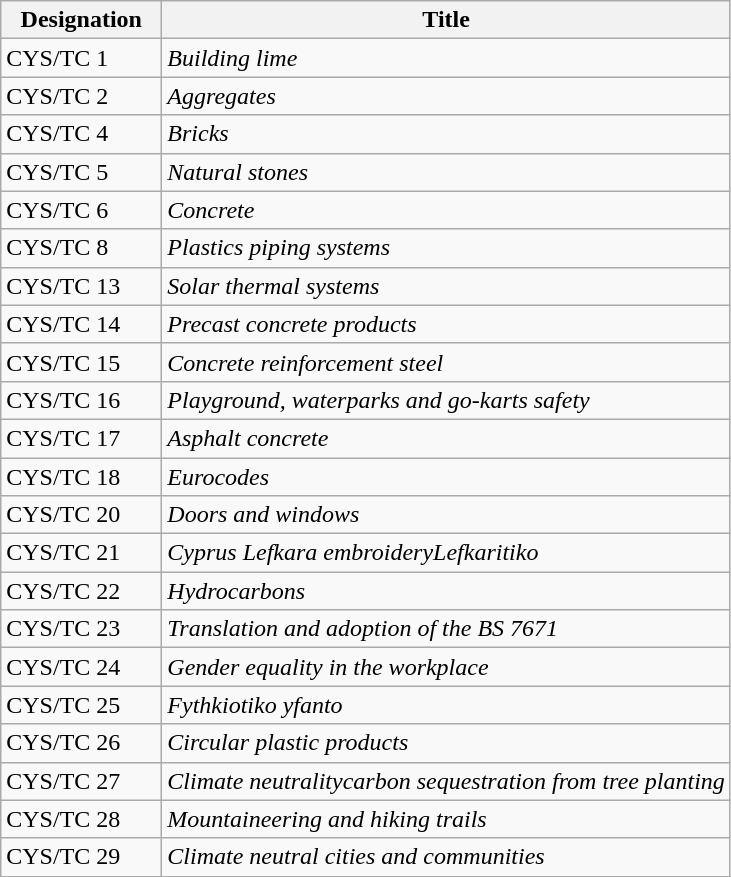<table class="wikitable">
<tr>
<th scope="col" width="100px">Designation</th>
<th>Title</th>
</tr>
<tr>
<td>CYS/TC 1</td>
<td><em>Building lime</em></td>
</tr>
<tr>
<td>CYS/TC 2</td>
<td><em>Aggregates</em></td>
</tr>
<tr>
<td>CYS/TC 4</td>
<td><em>Bricks</em></td>
</tr>
<tr>
<td>CYS/TC 5</td>
<td><em>Natural stones</em></td>
</tr>
<tr>
<td>CYS/TC 6</td>
<td><em>Concrete</em></td>
</tr>
<tr>
<td>CYS/TC 8</td>
<td><em>Plastics piping systems</em></td>
</tr>
<tr>
<td>CYS/TC 13</td>
<td><em>Solar thermal systems</em></td>
</tr>
<tr>
<td>CYS/TC 14</td>
<td><em>Precast concrete products</em></td>
</tr>
<tr>
<td>CYS/TC 15</td>
<td><em>Concrete reinforcement steel</em></td>
</tr>
<tr>
<td>CYS/TC 16</td>
<td><em>Playground, waterparks and go-karts safety</em></td>
</tr>
<tr>
<td>CYS/TC 17</td>
<td><em>Asphalt concrete</em></td>
</tr>
<tr>
<td>CYS/TC 18</td>
<td><em>Eurocodes</em></td>
</tr>
<tr>
<td>CYS/TC 20</td>
<td><em>Doors and windows</em></td>
</tr>
<tr>
<td>CYS/TC 21</td>
<td><em>Cyprus Lefkara embroideryLefkaritiko</em></td>
</tr>
<tr>
<td>CYS/TC 22</td>
<td><em>Hydrocarbons</em></td>
</tr>
<tr>
<td>CYS/TC 23</td>
<td><em>Translation and adoption of the BS 7671</em></td>
</tr>
<tr>
<td>CYS/TC 24</td>
<td><em>Gender equality in the workplace</em></td>
</tr>
<tr>
<td>CYS/TC 25</td>
<td><em>Fythkiotiko yfanto</em></td>
</tr>
<tr>
<td>CYS/TC 26</td>
<td><em>Circular plastic products</em></td>
</tr>
<tr>
<td>CYS/TC 27</td>
<td><em>Climate neutralitycarbon sequestration from tree planting</em></td>
</tr>
<tr>
<td>CYS/TC 28</td>
<td><em>Mountaineering and hiking trails</em></td>
</tr>
<tr>
<td>CYS/TC 29</td>
<td><em>Climate neutral cities and communities</em></td>
</tr>
</table>
